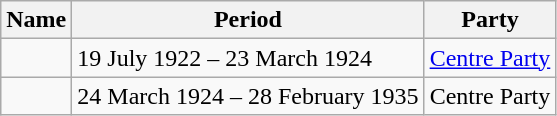<table class=wikitable>
<tr>
<th>Name</th>
<th>Period</th>
<th>Party</th>
</tr>
<tr>
<td></td>
<td>19 July 1922 – 23 March 1924</td>
<td><a href='#'>Centre Party</a></td>
</tr>
<tr>
<td></td>
<td>24 March 1924 – 28 February 1935</td>
<td>Centre Party</td>
</tr>
</table>
